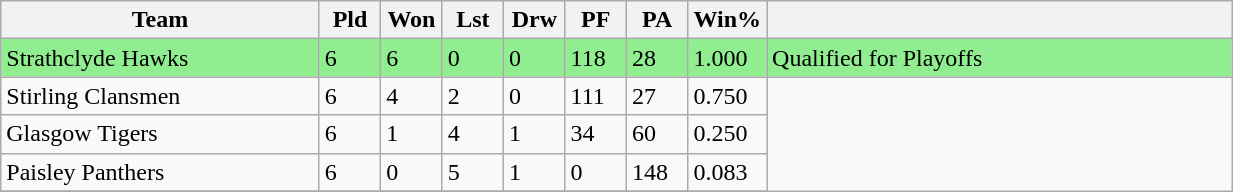<table class="wikitable" width=65%">
<tr>
<th width=26%>Team</th>
<th width=5%>Pld</th>
<th width=5%>Won</th>
<th width=5%>Lst</th>
<th width=5%>Drw</th>
<th width=5%>PF</th>
<th width=5%>PA</th>
<th width=6%>Win%</th>
<th width=38%></th>
</tr>
<tr style="background:lightgreen">
<td>Strathclyde Hawks</td>
<td>6</td>
<td>6</td>
<td>0</td>
<td>0</td>
<td>118</td>
<td>28</td>
<td>1.000</td>
<td>Qualified for Playoffs</td>
</tr>
<tr>
<td>Stirling Clansmen</td>
<td>6</td>
<td>4</td>
<td>2</td>
<td>0</td>
<td>111</td>
<td>27</td>
<td>0.750</td>
</tr>
<tr>
<td>Glasgow Tigers</td>
<td>6</td>
<td>1</td>
<td>4</td>
<td>1</td>
<td>34</td>
<td>60</td>
<td>0.250</td>
</tr>
<tr>
<td>Paisley Panthers</td>
<td>6</td>
<td>0</td>
<td>5</td>
<td>1</td>
<td>0</td>
<td>148</td>
<td>0.083</td>
</tr>
<tr>
</tr>
</table>
